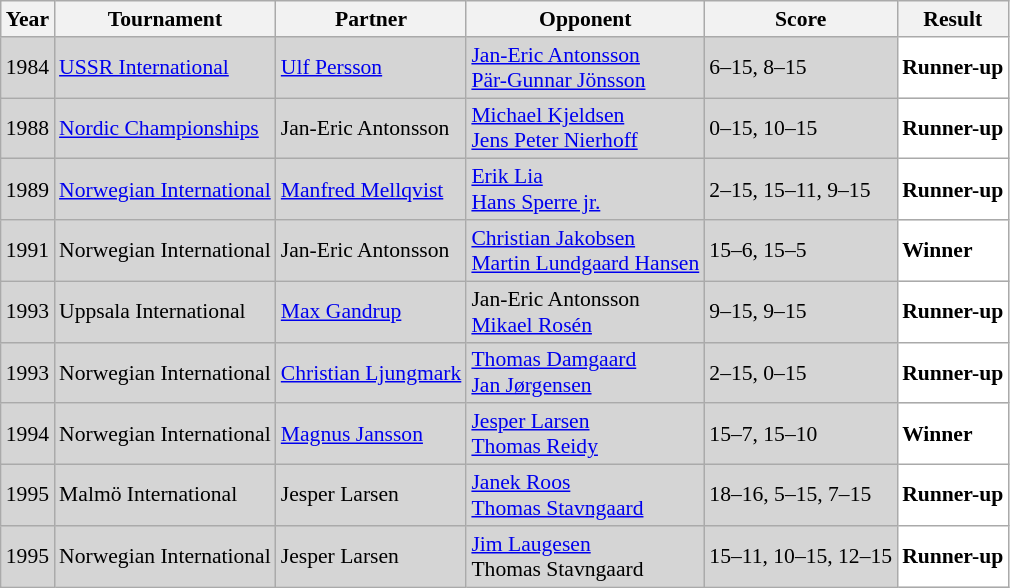<table class="sortable wikitable" style="font-size: 90%;">
<tr>
<th>Year</th>
<th>Tournament</th>
<th>Partner</th>
<th>Opponent</th>
<th>Score</th>
<th>Result</th>
</tr>
<tr style="background:#D5D5D5">
<td align="center">1984</td>
<td align="left"><a href='#'>USSR International</a></td>
<td align="left"> <a href='#'>Ulf Persson</a></td>
<td align="left"> <a href='#'>Jan-Eric Antonsson</a><br> <a href='#'>Pär-Gunnar Jönsson</a></td>
<td align="left">6–15, 8–15</td>
<td style="text-align:left; background:white"> <strong>Runner-up</strong></td>
</tr>
<tr style="background:#D5D5D5">
<td align="center">1988</td>
<td align="left"><a href='#'>Nordic Championships</a></td>
<td align="left"> Jan-Eric Antonsson</td>
<td align="left"> <a href='#'>Michael Kjeldsen</a><br> <a href='#'>Jens Peter Nierhoff</a></td>
<td align="left">0–15, 10–15</td>
<td style="text-align:left; background:white"> <strong>Runner-up</strong></td>
</tr>
<tr style="background:#D5D5D5">
<td align="center">1989</td>
<td align="left"><a href='#'>Norwegian International</a></td>
<td align="left"> <a href='#'>Manfred Mellqvist</a></td>
<td align="left"> <a href='#'>Erik Lia</a><br> <a href='#'>Hans Sperre jr.</a></td>
<td align="left">2–15, 15–11, 9–15</td>
<td style="text-align:left; background:white"> <strong>Runner-up</strong></td>
</tr>
<tr style="background:#D5D5D5">
<td align="center">1991</td>
<td align="left">Norwegian International</td>
<td align="left"> Jan-Eric Antonsson</td>
<td align="left"> <a href='#'>Christian Jakobsen</a><br> <a href='#'>Martin Lundgaard Hansen</a></td>
<td align="left">15–6, 15–5</td>
<td style="text-align:left; background:white"> <strong>Winner</strong></td>
</tr>
<tr style="background:#D5D5D5">
<td align="center">1993</td>
<td align="left">Uppsala International</td>
<td align="left"> <a href='#'>Max Gandrup</a></td>
<td align="left"> Jan-Eric Antonsson<br> <a href='#'>Mikael Rosén</a></td>
<td align="left">9–15, 9–15</td>
<td style="text-align:left; background:white"> <strong>Runner-up</strong></td>
</tr>
<tr style="background:#D5D5D5">
<td align="center">1993</td>
<td align="left">Norwegian International</td>
<td align="left"> <a href='#'>Christian Ljungmark</a></td>
<td align="left"> <a href='#'>Thomas Damgaard</a><br> <a href='#'>Jan Jørgensen</a></td>
<td align="left">2–15, 0–15</td>
<td style="text-align:left; background:white"> <strong>Runner-up</strong></td>
</tr>
<tr style="background:#D5D5D5">
<td align="center">1994</td>
<td align="left">Norwegian International</td>
<td align="left"> <a href='#'>Magnus Jansson</a></td>
<td align="left"> <a href='#'>Jesper Larsen</a><br> <a href='#'>Thomas Reidy</a></td>
<td align="left">15–7, 15–10</td>
<td style="text-align:left; background:white"> <strong>Winner</strong></td>
</tr>
<tr style="background:#D5D5D5">
<td align="center">1995</td>
<td align="left">Malmö International</td>
<td align="left"> Jesper Larsen</td>
<td align="left"> <a href='#'>Janek Roos</a><br> <a href='#'>Thomas Stavngaard</a></td>
<td align="left">18–16, 5–15, 7–15</td>
<td style="text-align:left; background:white"> <strong>Runner-up</strong></td>
</tr>
<tr style="background:#D5D5D5">
<td align="center">1995</td>
<td align="left">Norwegian International</td>
<td align="left"> Jesper Larsen</td>
<td align="left"> <a href='#'>Jim Laugesen</a><br> Thomas Stavngaard</td>
<td align="left">15–11, 10–15, 12–15</td>
<td style="text-align:left; background:white"> <strong>Runner-up</strong></td>
</tr>
</table>
